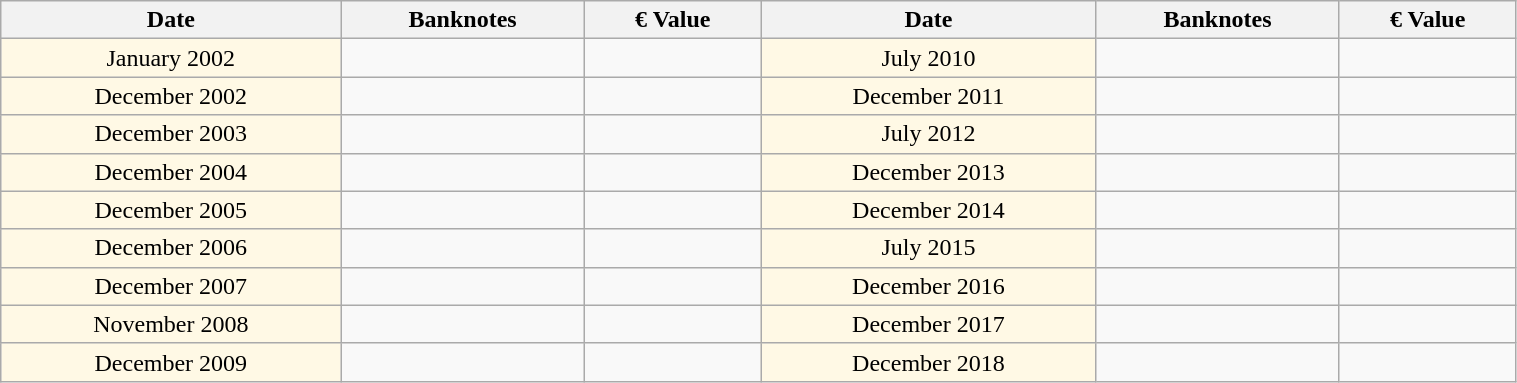<table class="wikitable" style="border-collapse:collapse" width="80%">
<tr>
<th scope="col">Date</th>
<th scope="col">Banknotes</th>
<th scope="col">€ Value</th>
<th scope="col">Date</th>
<th scope="col">Banknotes</th>
<th scope="col">€ Value</th>
</tr>
<tr align="center">
<td style="background-color:#FFF9E5;">January 2002</td>
<td></td>
<td></td>
<td style="background-color:#FFF9E5;">July 2010</td>
<td></td>
<td></td>
</tr>
<tr align="center">
<td style="background-color:#FFF9E5;">December 2002</td>
<td></td>
<td></td>
<td style="background-color:#FFF9E5;">December 2011</td>
<td></td>
<td></td>
</tr>
<tr align="center">
<td style="background-color:#FFF9E5;">December 2003</td>
<td></td>
<td></td>
<td style="background-color:#FFF9E5;">July 2012</td>
<td></td>
<td></td>
</tr>
<tr align="center">
<td style="background-color:#FFF9E5;">December 2004</td>
<td></td>
<td></td>
<td style="background-color:#FFF9E5;">December 2013</td>
<td></td>
<td></td>
</tr>
<tr align="center">
<td style="background-color:#FFF9E5;">December 2005</td>
<td></td>
<td></td>
<td style="background-color:#FFF9E5;">December 2014</td>
<td></td>
<td></td>
</tr>
<tr align="center">
<td style="background-color:#FFF9E5;">December 2006</td>
<td></td>
<td></td>
<td style="background-color:#FFF9E5;">July 2015</td>
<td></td>
<td></td>
</tr>
<tr align="center">
<td style="background-color:#FFF9E5;">December 2007</td>
<td></td>
<td></td>
<td style="background-color:#FFF9E5;">December 2016</td>
<td></td>
<td></td>
</tr>
<tr align="center">
<td style="background-color:#FFF9E5;">November 2008</td>
<td></td>
<td></td>
<td style="background-color:#FFF9E5;">December 2017</td>
<td></td>
<td></td>
</tr>
<tr align="center">
<td style="background-color:#FFF9E5;">December 2009</td>
<td></td>
<td></td>
<td style="background-color:#FFF9E5;">December 2018</td>
<td></td>
<td></td>
</tr>
</table>
